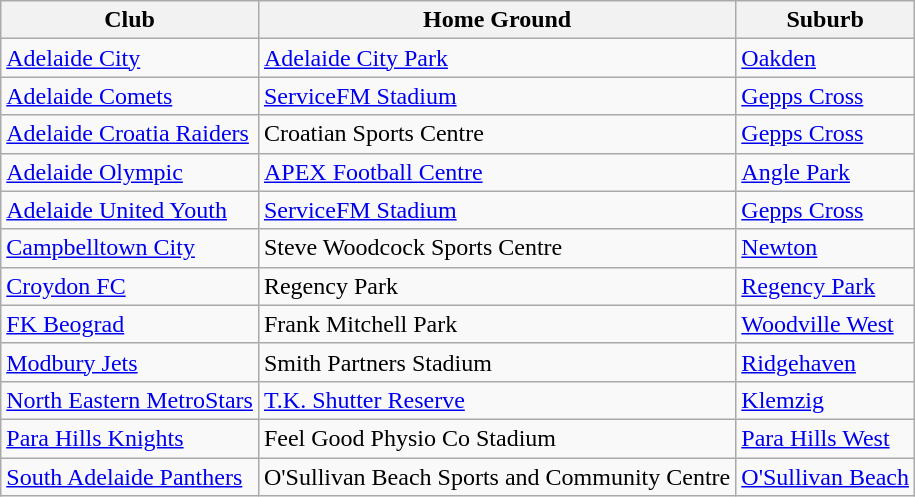<table class="wikitable sortable">
<tr>
<th>Club</th>
<th>Home Ground</th>
<th>Suburb</th>
</tr>
<tr>
<td><a href='#'>Adelaide City</a></td>
<td><a href='#'>Adelaide City Park</a></td>
<td><a href='#'>Oakden</a></td>
</tr>
<tr>
<td><a href='#'>Adelaide Comets</a></td>
<td><a href='#'>ServiceFM Stadium</a></td>
<td><a href='#'>Gepps Cross</a></td>
</tr>
<tr>
<td><a href='#'>Adelaide Croatia Raiders</a></td>
<td>Croatian Sports Centre</td>
<td><a href='#'>Gepps Cross</a></td>
</tr>
<tr>
<td><a href='#'>Adelaide Olympic</a></td>
<td><a href='#'>APEX Football Centre</a></td>
<td><a href='#'>Angle Park</a></td>
</tr>
<tr>
<td><a href='#'>Adelaide United Youth</a></td>
<td><a href='#'>ServiceFM Stadium</a></td>
<td><a href='#'>Gepps Cross</a></td>
</tr>
<tr>
<td><a href='#'>Campbelltown City</a></td>
<td>Steve Woodcock Sports Centre</td>
<td><a href='#'>Newton</a></td>
</tr>
<tr>
<td><a href='#'>Croydon FC</a></td>
<td>Regency Park</td>
<td><a href='#'>Regency Park</a></td>
</tr>
<tr>
<td><a href='#'>FK Beograd</a></td>
<td>Frank Mitchell Park</td>
<td><a href='#'>Woodville West</a></td>
</tr>
<tr>
<td><a href='#'>Modbury Jets</a></td>
<td>Smith Partners Stadium</td>
<td><a href='#'>Ridgehaven</a></td>
</tr>
<tr>
<td><a href='#'>North Eastern MetroStars</a></td>
<td><a href='#'>T.K. Shutter Reserve</a></td>
<td><a href='#'>Klemzig</a></td>
</tr>
<tr>
<td><a href='#'>Para Hills Knights</a></td>
<td>Feel Good Physio Co Stadium</td>
<td><a href='#'>Para Hills West</a></td>
</tr>
<tr>
<td><a href='#'>South Adelaide Panthers</a></td>
<td>O'Sullivan Beach Sports and Community Centre</td>
<td><a href='#'>O'Sullivan Beach</a></td>
</tr>
</table>
